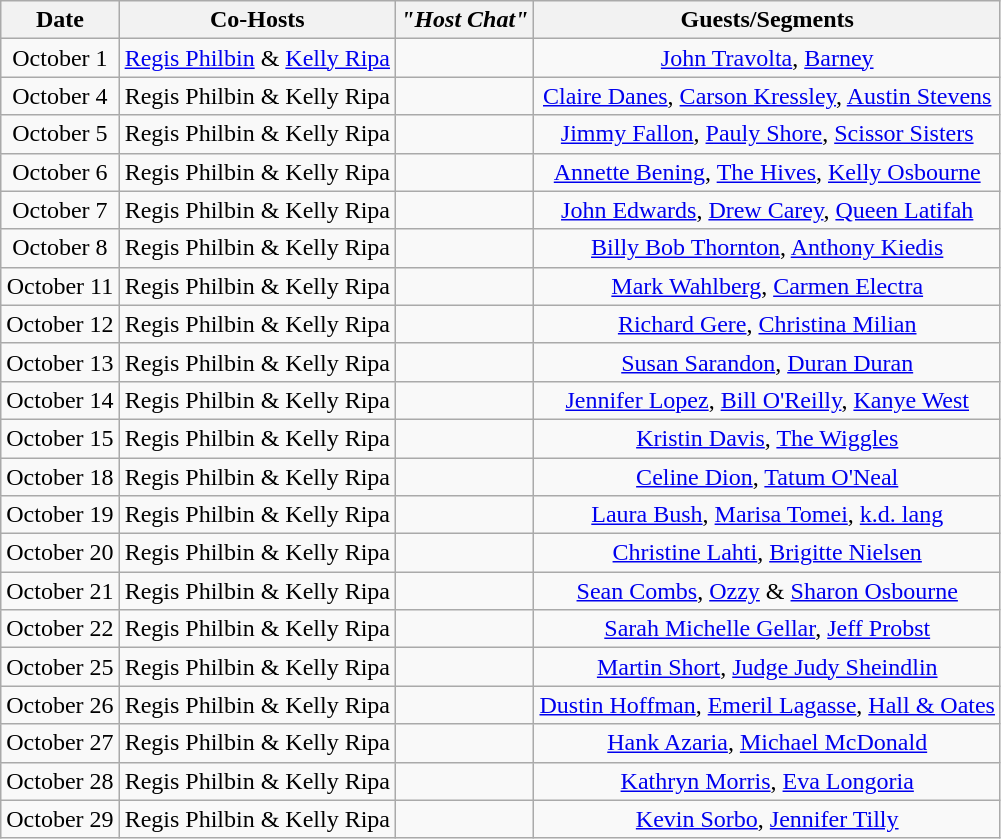<table class="wikitable sortable" style="text-align:center;">
<tr>
<th>Date</th>
<th>Co-Hosts</th>
<th><em>"Host Chat"</em></th>
<th>Guests/Segments</th>
</tr>
<tr>
<td>October 1</td>
<td><a href='#'>Regis Philbin</a> & <a href='#'>Kelly Ripa</a></td>
<td></td>
<td><a href='#'>John Travolta</a>, <a href='#'>Barney</a></td>
</tr>
<tr>
<td>October 4</td>
<td>Regis Philbin & Kelly Ripa</td>
<td></td>
<td><a href='#'>Claire Danes</a>, <a href='#'>Carson Kressley</a>, <a href='#'>Austin Stevens</a></td>
</tr>
<tr>
<td>October 5</td>
<td>Regis Philbin & Kelly Ripa</td>
<td></td>
<td><a href='#'>Jimmy Fallon</a>, <a href='#'>Pauly Shore</a>, <a href='#'>Scissor Sisters</a></td>
</tr>
<tr>
<td>October 6</td>
<td>Regis Philbin & Kelly Ripa</td>
<td></td>
<td><a href='#'>Annette Bening</a>, <a href='#'>The Hives</a>, <a href='#'>Kelly Osbourne</a></td>
</tr>
<tr>
<td>October 7</td>
<td>Regis Philbin & Kelly Ripa</td>
<td></td>
<td><a href='#'>John Edwards</a>, <a href='#'>Drew Carey</a>, <a href='#'>Queen Latifah</a></td>
</tr>
<tr>
<td>October 8</td>
<td>Regis Philbin & Kelly Ripa</td>
<td></td>
<td><a href='#'>Billy Bob Thornton</a>, <a href='#'>Anthony Kiedis</a></td>
</tr>
<tr>
<td>October 11</td>
<td>Regis Philbin & Kelly Ripa</td>
<td></td>
<td><a href='#'>Mark Wahlberg</a>, <a href='#'>Carmen Electra</a></td>
</tr>
<tr>
<td>October 12</td>
<td>Regis Philbin & Kelly Ripa</td>
<td></td>
<td><a href='#'>Richard Gere</a>, <a href='#'>Christina Milian</a></td>
</tr>
<tr>
<td>October 13</td>
<td>Regis Philbin & Kelly Ripa</td>
<td></td>
<td><a href='#'>Susan Sarandon</a>, <a href='#'>Duran Duran</a></td>
</tr>
<tr>
<td>October 14</td>
<td>Regis Philbin & Kelly Ripa</td>
<td></td>
<td><a href='#'>Jennifer Lopez</a>, <a href='#'>Bill O'Reilly</a>, <a href='#'>Kanye West</a></td>
</tr>
<tr>
<td>October 15</td>
<td>Regis Philbin & Kelly Ripa</td>
<td></td>
<td><a href='#'>Kristin Davis</a>, <a href='#'>The Wiggles</a></td>
</tr>
<tr>
<td>October 18</td>
<td>Regis Philbin & Kelly Ripa</td>
<td></td>
<td><a href='#'>Celine Dion</a>, <a href='#'>Tatum O'Neal</a></td>
</tr>
<tr>
<td>October 19</td>
<td>Regis Philbin & Kelly Ripa</td>
<td></td>
<td><a href='#'>Laura Bush</a>, <a href='#'>Marisa Tomei</a>, <a href='#'>k.d. lang</a></td>
</tr>
<tr>
<td>October 20</td>
<td>Regis Philbin & Kelly Ripa</td>
<td></td>
<td><a href='#'>Christine Lahti</a>, <a href='#'>Brigitte Nielsen</a></td>
</tr>
<tr>
<td>October 21</td>
<td>Regis Philbin & Kelly Ripa</td>
<td></td>
<td><a href='#'>Sean Combs</a>, <a href='#'>Ozzy</a> & <a href='#'>Sharon Osbourne</a></td>
</tr>
<tr>
<td>October 22</td>
<td>Regis Philbin & Kelly Ripa</td>
<td></td>
<td><a href='#'>Sarah Michelle Gellar</a>, <a href='#'>Jeff Probst</a></td>
</tr>
<tr>
<td>October 25</td>
<td>Regis Philbin & Kelly Ripa</td>
<td></td>
<td><a href='#'>Martin Short</a>, <a href='#'>Judge Judy Sheindlin</a></td>
</tr>
<tr>
<td>October 26</td>
<td>Regis Philbin & Kelly Ripa</td>
<td></td>
<td><a href='#'>Dustin Hoffman</a>, <a href='#'>Emeril Lagasse</a>, <a href='#'>Hall & Oates</a></td>
</tr>
<tr>
<td>October 27</td>
<td>Regis Philbin & Kelly Ripa</td>
<td></td>
<td><a href='#'>Hank Azaria</a>, <a href='#'>Michael McDonald</a></td>
</tr>
<tr>
<td>October 28</td>
<td>Regis Philbin & Kelly Ripa</td>
<td></td>
<td><a href='#'>Kathryn Morris</a>, <a href='#'>Eva Longoria</a></td>
</tr>
<tr>
<td>October 29</td>
<td>Regis Philbin & Kelly Ripa</td>
<td></td>
<td><a href='#'>Kevin Sorbo</a>, <a href='#'>Jennifer Tilly</a></td>
</tr>
</table>
